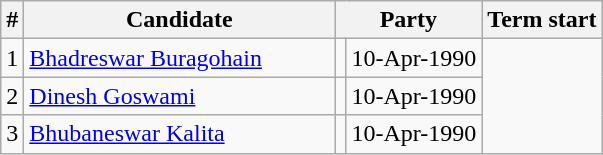<table class="wikitable">
<tr>
<th>#</th>
<th style="width:200px">Candidate</th>
<th colspan="2">Party</th>
<th>Term start</th>
</tr>
<tr>
<td>1</td>
<td><a href='#'>Bhadreswar Buragohain</a></td>
<td></td>
<td>10-Apr-1990</td>
</tr>
<tr>
<td>2</td>
<td><a href='#'>Dinesh Goswami</a></td>
<td></td>
<td>10-Apr-1990</td>
</tr>
<tr>
<td>3</td>
<td><a href='#'>Bhubaneswar Kalita</a></td>
<td></td>
<td>10-Apr-1990</td>
</tr>
</table>
